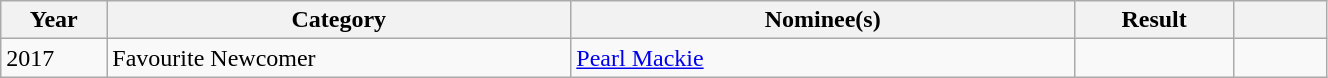<table class="wikitable" style="width:70%">
<tr>
<th style="width:8%">Year</th>
<th style="width:35%">Category</th>
<th style="width:38%">Nominee(s)</th>
<th style="width:12%">Result</th>
<th style="width:7%"></th>
</tr>
<tr>
<td>2017</td>
<td>Favourite Newcomer</td>
<td><a href='#'>Pearl Mackie</a></td>
<td></td>
<td></td>
</tr>
</table>
